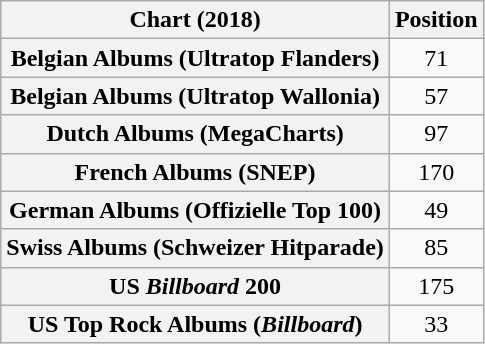<table class="wikitable sortable plainrowheaders" style="text-align:center">
<tr>
<th scope="col">Chart (2018)</th>
<th scope="col">Position</th>
</tr>
<tr>
<th scope="row">Belgian Albums (Ultratop Flanders)</th>
<td>71</td>
</tr>
<tr>
<th scope="row">Belgian Albums (Ultratop Wallonia)</th>
<td>57</td>
</tr>
<tr>
<th scope="row">Dutch Albums (MegaCharts)</th>
<td>97</td>
</tr>
<tr>
<th scope="row">French Albums (SNEP)</th>
<td>170</td>
</tr>
<tr>
<th scope="row">German Albums (Offizielle Top 100)</th>
<td>49</td>
</tr>
<tr>
<th scope="row">Swiss Albums (Schweizer Hitparade)</th>
<td>85</td>
</tr>
<tr>
<th scope="row">US <em>Billboard</em> 200</th>
<td>175</td>
</tr>
<tr>
<th scope="row">US Top Rock Albums (<em>Billboard</em>)</th>
<td>33</td>
</tr>
</table>
